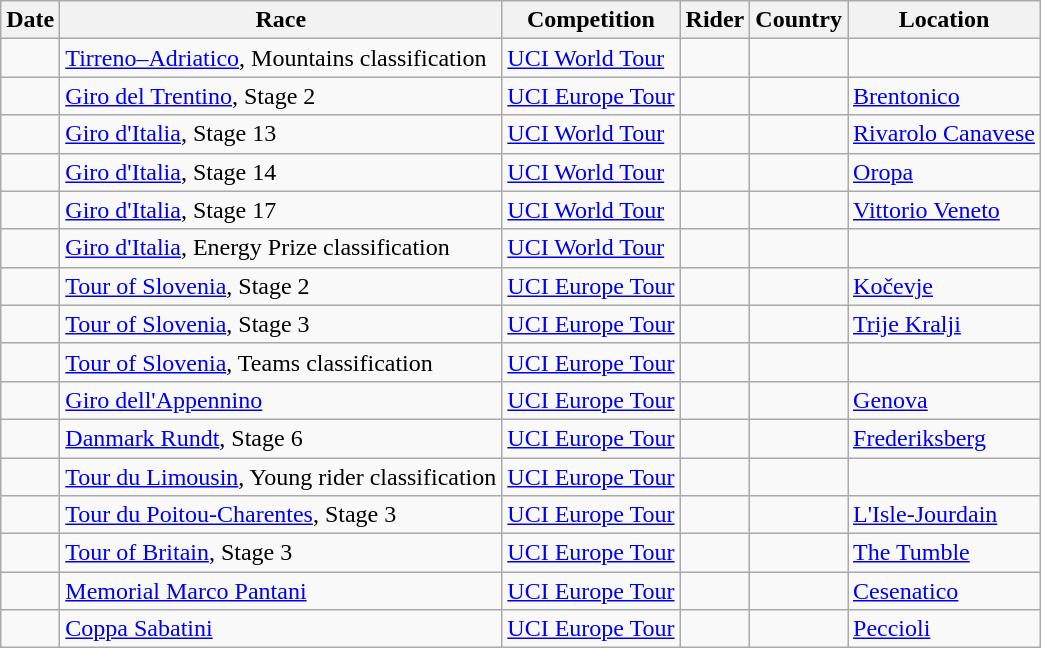<table class="wikitable sortable">
<tr>
<th>Date</th>
<th>Race</th>
<th>Competition</th>
<th>Rider</th>
<th>Country</th>
<th>Location</th>
</tr>
<tr>
<td></td>
<td><a href='#'>Tirreno–Adriatico</a>, Mountains classification</td>
<td><a href='#'>UCI World Tour</a></td>
<td></td>
<td></td>
<td></td>
</tr>
<tr>
<td></td>
<td><a href='#'>Giro del Trentino</a>, Stage 2</td>
<td><a href='#'>UCI Europe Tour</a></td>
<td></td>
<td></td>
<td><a href='#'>Brentonico</a></td>
</tr>
<tr>
<td></td>
<td><a href='#'>Giro d'Italia</a>, Stage 13</td>
<td><a href='#'>UCI World Tour</a></td>
<td></td>
<td></td>
<td><a href='#'>Rivarolo Canavese</a></td>
</tr>
<tr>
<td></td>
<td><a href='#'>Giro d'Italia</a>, Stage 14</td>
<td><a href='#'>UCI World Tour</a></td>
<td></td>
<td></td>
<td><a href='#'>Oropa</a></td>
</tr>
<tr>
<td></td>
<td><a href='#'>Giro d'Italia</a>, Stage 17</td>
<td><a href='#'>UCI World Tour</a></td>
<td></td>
<td></td>
<td><a href='#'>Vittorio Veneto</a></td>
</tr>
<tr>
<td></td>
<td><a href='#'>Giro d'Italia</a>, Energy Prize classification</td>
<td><a href='#'>UCI World Tour</a></td>
<td></td>
<td></td>
<td></td>
</tr>
<tr>
<td></td>
<td><a href='#'>Tour of Slovenia</a>, Stage 2</td>
<td><a href='#'>UCI Europe Tour</a></td>
<td></td>
<td></td>
<td><a href='#'>Kočevje</a></td>
</tr>
<tr>
<td></td>
<td><a href='#'>Tour of Slovenia</a>, Stage 3</td>
<td><a href='#'>UCI Europe Tour</a></td>
<td></td>
<td></td>
<td><a href='#'>Trije Kralji</a></td>
</tr>
<tr>
<td></td>
<td><a href='#'>Tour of Slovenia</a>, Teams classification</td>
<td><a href='#'>UCI Europe Tour</a></td>
<td align="center"></td>
<td></td>
<td></td>
</tr>
<tr>
<td></td>
<td><a href='#'>Giro dell'Appennino</a></td>
<td><a href='#'>UCI Europe Tour</a></td>
<td></td>
<td></td>
<td><a href='#'>Genova</a></td>
</tr>
<tr>
<td></td>
<td><a href='#'>Danmark Rundt</a>, Stage 6</td>
<td><a href='#'>UCI Europe Tour</a></td>
<td></td>
<td></td>
<td><a href='#'>Frederiksberg</a></td>
</tr>
<tr>
<td></td>
<td><a href='#'>Tour du Limousin</a>, Young rider classification</td>
<td><a href='#'>UCI Europe Tour</a></td>
<td></td>
<td></td>
<td></td>
</tr>
<tr>
<td></td>
<td><a href='#'>Tour du Poitou-Charentes</a>, Stage 3</td>
<td><a href='#'>UCI Europe Tour</a></td>
<td></td>
<td></td>
<td><a href='#'>L'Isle-Jourdain</a></td>
</tr>
<tr>
<td></td>
<td><a href='#'>Tour of Britain</a>, Stage 3</td>
<td><a href='#'>UCI Europe Tour</a></td>
<td></td>
<td></td>
<td><a href='#'>The Tumble</a></td>
</tr>
<tr>
<td></td>
<td><a href='#'>Memorial Marco Pantani</a></td>
<td><a href='#'>UCI Europe Tour</a></td>
<td></td>
<td></td>
<td><a href='#'>Cesenatico</a></td>
</tr>
<tr>
<td></td>
<td><a href='#'>Coppa Sabatini</a></td>
<td><a href='#'>UCI Europe Tour</a></td>
<td></td>
<td></td>
<td><a href='#'>Peccioli</a></td>
</tr>
</table>
